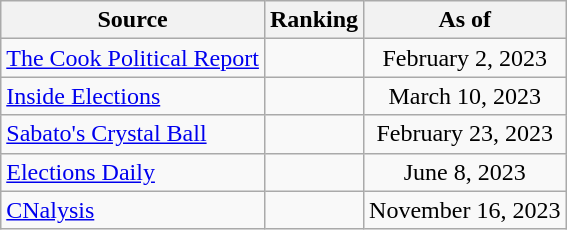<table class="wikitable" style="text-align:center">
<tr>
<th>Source</th>
<th>Ranking</th>
<th>As of</th>
</tr>
<tr>
<td align="left"><a href='#'>The Cook Political Report</a></td>
<td></td>
<td>February 2, 2023</td>
</tr>
<tr>
<td align="left"><a href='#'>Inside Elections</a></td>
<td></td>
<td>March 10, 2023</td>
</tr>
<tr>
<td align="left"><a href='#'>Sabato's Crystal Ball</a></td>
<td></td>
<td>February 23, 2023</td>
</tr>
<tr>
<td align="left"><a href='#'>Elections Daily</a></td>
<td></td>
<td>June 8, 2023</td>
</tr>
<tr>
<td align="left"><a href='#'>CNalysis</a></td>
<td></td>
<td>November 16, 2023</td>
</tr>
</table>
